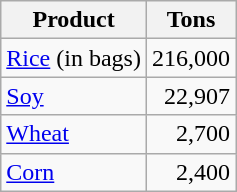<table class="wikitable">
<tr>
<th>Product</th>
<th>Tons</th>
</tr>
<tr>
<td><a href='#'>Rice</a> (in bags)</td>
<td align=right>216,000</td>
</tr>
<tr>
<td><a href='#'>Soy</a></td>
<td align=right>22,907</td>
</tr>
<tr>
<td><a href='#'>Wheat</a></td>
<td align=right>2,700</td>
</tr>
<tr>
<td><a href='#'>Corn</a></td>
<td align=right>2,400</td>
</tr>
</table>
